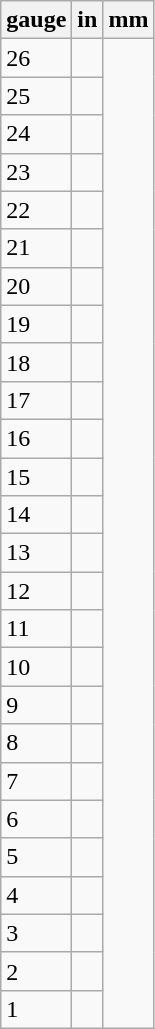<table class="wikitable">
<tr>
<th>gauge</th>
<th>in</th>
<th>mm</th>
</tr>
<tr>
<td>26</td>
<td></td>
</tr>
<tr>
<td>25</td>
<td></td>
</tr>
<tr>
<td>24</td>
<td></td>
</tr>
<tr>
<td>23</td>
<td></td>
</tr>
<tr>
<td>22</td>
<td></td>
</tr>
<tr>
<td>21</td>
<td></td>
</tr>
<tr>
<td>20</td>
<td></td>
</tr>
<tr>
<td>19</td>
<td></td>
</tr>
<tr>
<td>18</td>
<td></td>
</tr>
<tr>
<td>17</td>
<td></td>
</tr>
<tr>
<td>16</td>
<td></td>
</tr>
<tr>
<td>15</td>
<td></td>
</tr>
<tr>
<td>14</td>
<td></td>
</tr>
<tr>
<td>13</td>
<td></td>
</tr>
<tr>
<td>12</td>
<td></td>
</tr>
<tr>
<td>11</td>
<td></td>
</tr>
<tr>
<td>10</td>
<td></td>
</tr>
<tr>
<td>9</td>
<td></td>
</tr>
<tr>
<td>8</td>
<td></td>
</tr>
<tr>
<td>7</td>
<td></td>
</tr>
<tr>
<td>6</td>
<td></td>
</tr>
<tr>
<td>5</td>
<td></td>
</tr>
<tr>
<td>4</td>
<td></td>
</tr>
<tr>
<td>3</td>
<td></td>
</tr>
<tr>
<td>2</td>
<td></td>
</tr>
<tr>
<td>1</td>
<td></td>
</tr>
</table>
